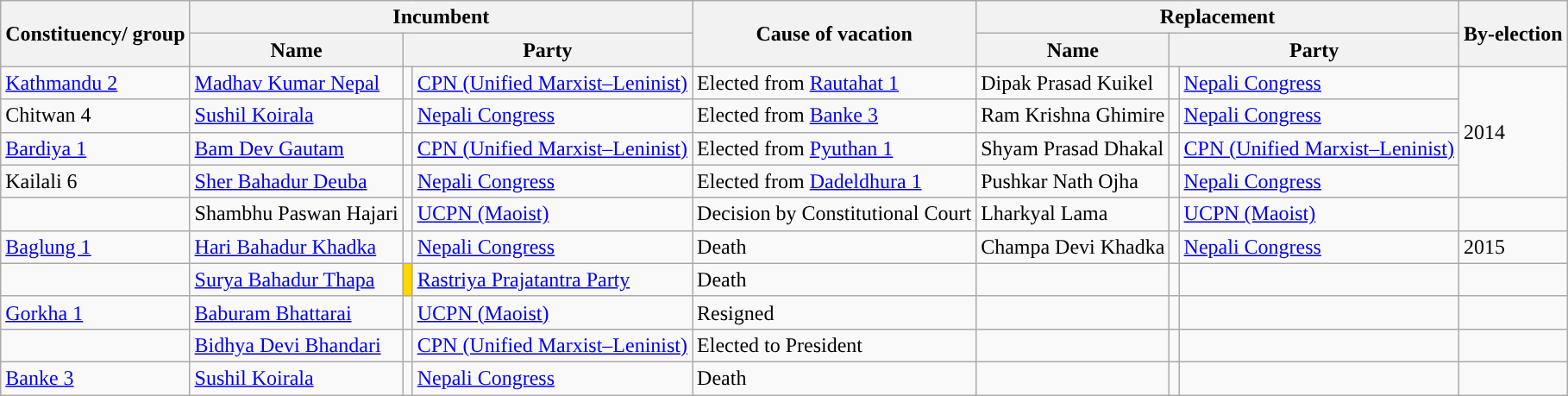<table class="wikitable">
<tr>
<th rowspan="2">Constituency/ group</th>
<th colspan="3">Incumbent</th>
<th rowspan="2">Cause of vacation</th>
<th colspan="3">Replacement</th>
<th rowspan="2">By-election</th>
</tr>
<tr>
<th>Name</th>
<th colspan="2">Party</th>
<th>Name</th>
<th colspan="2">Party</th>
</tr>
<tr>
<td><a href='#'>Kathmandu 2</a></td>
<td><a href='#'>Madhav Kumar Nepal</a></td>
<td></td>
<td><a href='#'>CPN (Unified Marxist–Leninist)</a></td>
<td>Elected from <a href='#'>Rautahat 1</a></td>
<td>Dipak Prasad Kuikel</td>
<td></td>
<td><a href='#'>Nepali Congress</a></td>
<td rowspan="4">2014</td>
</tr>
<tr>
<td>Chitwan 4</td>
<td><a href='#'>Sushil Koirala</a></td>
<td></td>
<td><a href='#'>Nepali Congress</a></td>
<td>Elected from <a href='#'>Banke 3</a></td>
<td>Ram Krishna Ghimire</td>
<td></td>
<td><a href='#'>Nepali Congress</a></td>
</tr>
<tr>
<td><a href='#'>Bardiya 1</a></td>
<td><a href='#'>Bam Dev Gautam</a></td>
<td></td>
<td><a href='#'>CPN (Unified Marxist–Leninist)</a></td>
<td>Elected from <a href='#'>Pyuthan 1</a></td>
<td>Shyam Prasad Dhakal</td>
<td></td>
<td><a href='#'>CPN (Unified Marxist–Leninist)</a></td>
</tr>
<tr>
<td>Kailali 6</td>
<td><a href='#'>Sher Bahadur Deuba</a></td>
<td></td>
<td><a href='#'>Nepali Congress</a></td>
<td>Elected from <a href='#'>Dadeldhura 1</a></td>
<td>Pushkar Nath Ojha</td>
<td></td>
<td><a href='#'>Nepali Congress</a></td>
</tr>
<tr>
<td></td>
<td>Shambhu Paswan Hajari</td>
<td></td>
<td><a href='#'>UCPN (Maoist)</a></td>
<td>Decision by Constitutional Court</td>
<td>Lharkyal Lama</td>
<td></td>
<td><a href='#'>UCPN (Maoist)</a></td>
<td></td>
</tr>
<tr>
<td><a href='#'>Baglung 1</a></td>
<td><a href='#'>Hari Bahadur Khadka</a></td>
<td></td>
<td><a href='#'>Nepali Congress</a></td>
<td>Death</td>
<td>Champa Devi Khadka</td>
<td></td>
<td><a href='#'>Nepali Congress</a></td>
<td>2015</td>
</tr>
<tr>
<td></td>
<td><a href='#'>Surya Bahadur Thapa</a></td>
<td bgcolor="gold"></td>
<td><a href='#'>Rastriya Prajatantra Party</a></td>
<td>Death</td>
<td></td>
<td></td>
<td></td>
<td></td>
</tr>
<tr>
<td><a href='#'>Gorkha 1</a></td>
<td><a href='#'>Baburam Bhattarai</a></td>
<td></td>
<td><a href='#'>UCPN (Maoist)</a></td>
<td>Resigned</td>
<td></td>
<td></td>
<td></td>
<td></td>
</tr>
<tr>
<td></td>
<td><a href='#'>Bidhya Devi Bhandari</a></td>
<td></td>
<td><a href='#'>CPN (Unified Marxist–Leninist)</a></td>
<td>Elected to President</td>
<td></td>
<td></td>
<td></td>
<td></td>
</tr>
<tr>
<td><a href='#'>Banke 3</a></td>
<td><a href='#'>Sushil Koirala</a></td>
<td></td>
<td><a href='#'>Nepali Congress</a></td>
<td>Death</td>
<td></td>
<td></td>
<td></td>
<td></td>
</tr>
</table>
